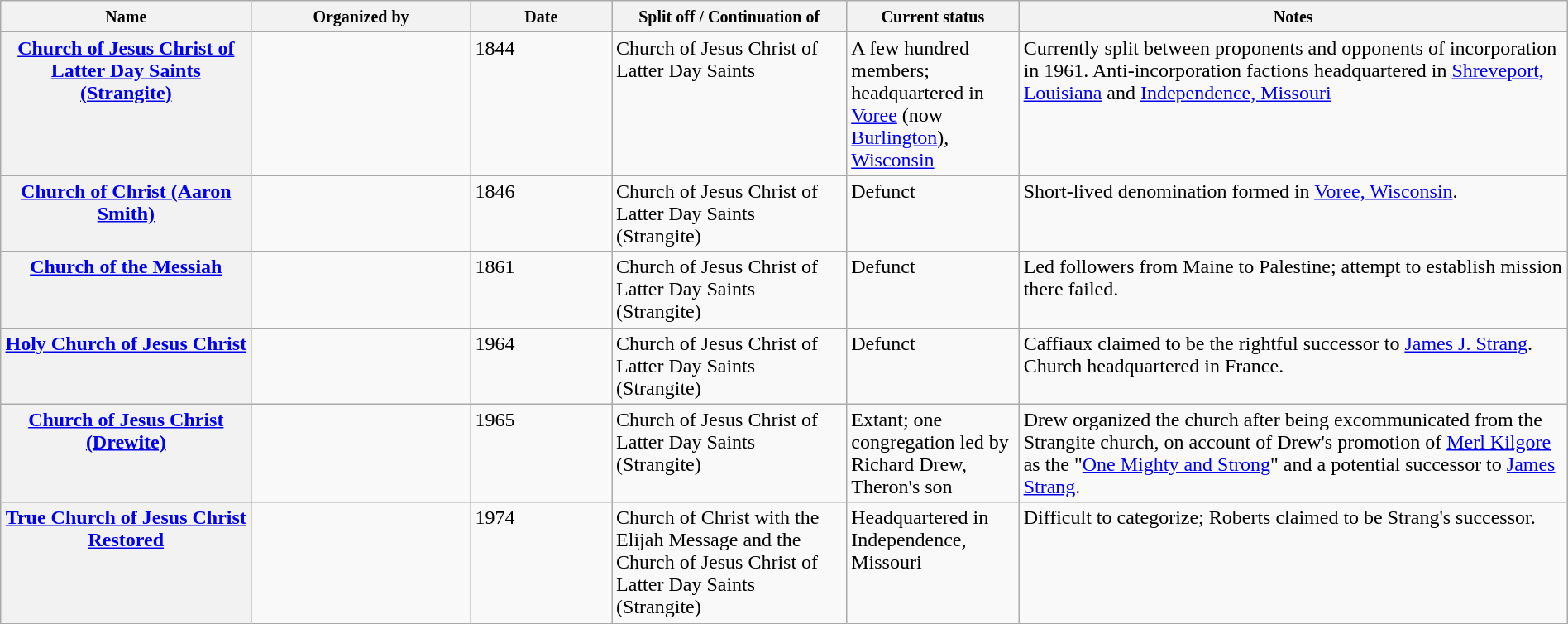<table class="wikitable sortable" style="width: 100%;">
<tr>
<th width="16%"><small>Name</small></th>
<th width="14%"><small>Organized by</small></th>
<th width="9%"><small>Date</small></th>
<th width="15%" class="unsortable"><small>Split off / Continuation of</small></th>
<th width="11%" class="unsortable"><small>Current status</small></th>
<th width="35%" class="unsortable"><small>Notes</small></th>
</tr>
<tr valign="top">
<th><a href='#'>Church of Jesus Christ of Latter Day Saints (Strangite)</a></th>
<td></td>
<td>1844</td>
<td>Church of Jesus Christ of Latter Day Saints</td>
<td>A few hundred members; headquartered in <a href='#'>Voree</a> (now <a href='#'>Burlington</a>), <a href='#'>Wisconsin</a></td>
<td>Currently split between proponents and opponents of incorporation in 1961. Anti-incorporation factions headquartered in <a href='#'>Shreveport, Louisiana</a> and <a href='#'>Independence, Missouri</a></td>
</tr>
<tr valign="top">
<th><a href='#'>Church of Christ (Aaron Smith)</a></th>
<td></td>
<td>1846</td>
<td>Church of Jesus Christ of Latter Day Saints (Strangite)</td>
<td>Defunct</td>
<td>Short-lived denomination formed in <a href='#'>Voree, Wisconsin</a>.</td>
</tr>
<tr valign="top">
<th><a href='#'>Church of the Messiah</a></th>
<td></td>
<td>1861</td>
<td>Church of Jesus Christ of Latter Day Saints (Strangite)</td>
<td>Defunct</td>
<td>Led followers from Maine to Palestine; attempt to establish mission there failed.</td>
</tr>
<tr valign="top">
<th><a href='#'>Holy Church of Jesus Christ</a></th>
<td></td>
<td>1964</td>
<td>Church of Jesus Christ of Latter Day Saints (Strangite)</td>
<td>Defunct</td>
<td>Caffiaux claimed to be the rightful successor to <a href='#'>James J. Strang</a>. Church headquartered in France.</td>
</tr>
<tr valign="top">
<th><a href='#'>Church of Jesus Christ (Drewite)</a></th>
<td></td>
<td>1965</td>
<td>Church of Jesus Christ of Latter Day Saints (Strangite)</td>
<td>Extant; one congregation led by Richard Drew, Theron's son</td>
<td>Drew organized the church after being excommunicated from the Strangite church, on account of Drew's promotion of <a href='#'>Merl Kilgore</a> as the "<a href='#'>One Mighty and Strong</a>" and a potential successor to <a href='#'>James Strang</a>.</td>
</tr>
<tr valign="top">
<th><a href='#'>True Church of Jesus Christ Restored</a></th>
<td></td>
<td>1974</td>
<td>Church of Christ with the Elijah Message and the Church of Jesus Christ of Latter Day Saints (Strangite)</td>
<td>Headquartered in Independence, Missouri</td>
<td>Difficult to categorize; Roberts claimed to be Strang's successor.</td>
</tr>
</table>
